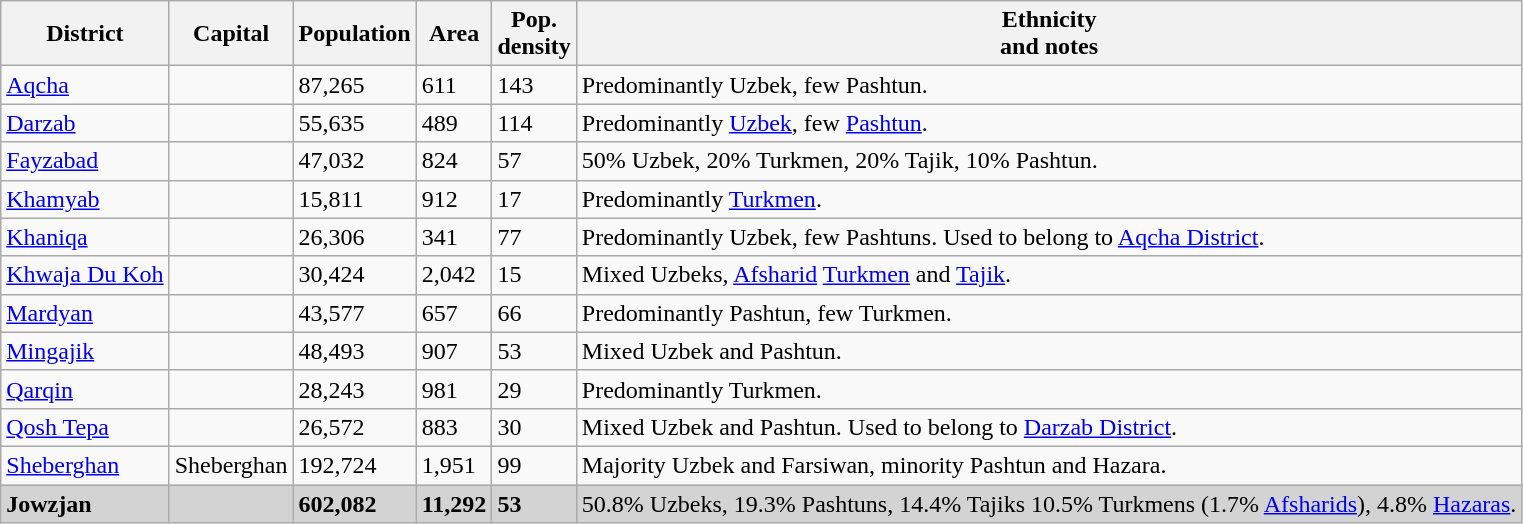<table class="wikitable sortable">
<tr>
<th>District</th>
<th>Capital</th>
<th>Population</th>
<th>Area</th>
<th>Pop.<br>density</th>
<th>Ethnicity<br>and notes</th>
</tr>
<tr>
<td><a href='#'>Aqcha</a></td>
<td></td>
<td>87,265</td>
<td>611</td>
<td>143</td>
<td>Predominantly Uzbek, few Pashtun.</td>
</tr>
<tr>
<td><a href='#'>Darzab</a></td>
<td></td>
<td>55,635</td>
<td>489</td>
<td>114</td>
<td>Predominantly <a href='#'>Uzbek</a>, few <a href='#'>Pashtun</a>.</td>
</tr>
<tr>
<td><a href='#'>Fayzabad</a></td>
<td></td>
<td>47,032</td>
<td>824</td>
<td>57</td>
<td>50% Uzbek, 20% Turkmen, 20% Tajik, 10% Pashtun.</td>
</tr>
<tr>
<td><a href='#'>Khamyab</a></td>
<td></td>
<td>15,811</td>
<td>912</td>
<td>17</td>
<td>Predominantly <a href='#'>Turkmen</a>.</td>
</tr>
<tr>
<td><a href='#'>Khaniqa</a></td>
<td></td>
<td>26,306</td>
<td>341</td>
<td>77</td>
<td>Predominantly Uzbek, few Pashtuns. Used to belong to <a href='#'>Aqcha District</a>.</td>
</tr>
<tr>
<td><a href='#'>Khwaja Du Koh</a></td>
<td></td>
<td>30,424</td>
<td>2,042</td>
<td>15</td>
<td>Mixed Uzbeks, <a href='#'>Afsharid</a> <a href='#'>Turkmen</a> and <a href='#'>Tajik</a>.</td>
</tr>
<tr>
<td><a href='#'>Mardyan</a></td>
<td></td>
<td>43,577</td>
<td>657</td>
<td>66</td>
<td>Predominantly Pashtun, few Turkmen.</td>
</tr>
<tr>
<td><a href='#'>Mingajik</a></td>
<td></td>
<td>48,493</td>
<td>907</td>
<td>53</td>
<td>Mixed Uzbek and Pashtun.</td>
</tr>
<tr>
<td><a href='#'>Qarqin</a></td>
<td></td>
<td>28,243</td>
<td>981</td>
<td>29</td>
<td>Predominantly Turkmen.</td>
</tr>
<tr>
<td><a href='#'>Qosh Tepa</a></td>
<td></td>
<td>26,572</td>
<td>883</td>
<td>30</td>
<td>Mixed Uzbek and Pashtun. Used to belong to <a href='#'>Darzab District</a>.</td>
</tr>
<tr>
<td><a href='#'>Sheberghan</a></td>
<td>Sheberghan</td>
<td>192,724</td>
<td>1,951</td>
<td>99</td>
<td>Majority Uzbek and Farsiwan, minority Pashtun and Hazara.</td>
</tr>
<tr bgcolor="#d3d3d3">
<td><strong>Jowzjan</strong></td>
<td></td>
<td><strong>602,082</strong></td>
<td><strong>11,292</strong></td>
<td><strong>53</strong></td>
<td>50.8% Uzbeks, 19.3% Pashtuns, 14.4% Tajiks 10.5% Turkmens (1.7% <a href='#'>Afsharids</a>), 4.8% <a href='#'>Hazaras</a>.</td>
</tr>
</table>
